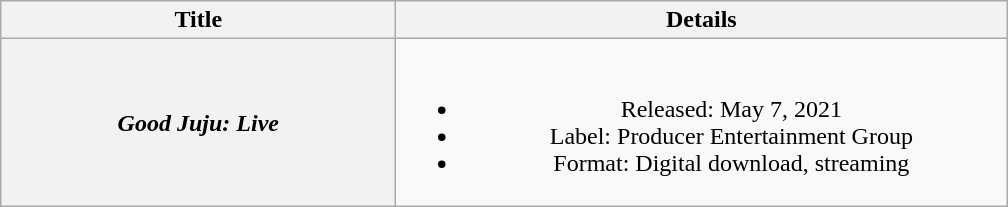<table class="wikitable plainrowheaders" style="text-align:center;">
<tr>
<th style="width:16em;">Title</th>
<th style="width:25em;">Details</th>
</tr>
<tr>
<th scope="row"><em>Good Juju: Live</em></th>
<td><br><ul><li>Released: May 7, 2021</li><li>Label: Producer Entertainment Group</li><li>Format: Digital download, streaming</li></ul></td>
</tr>
</table>
